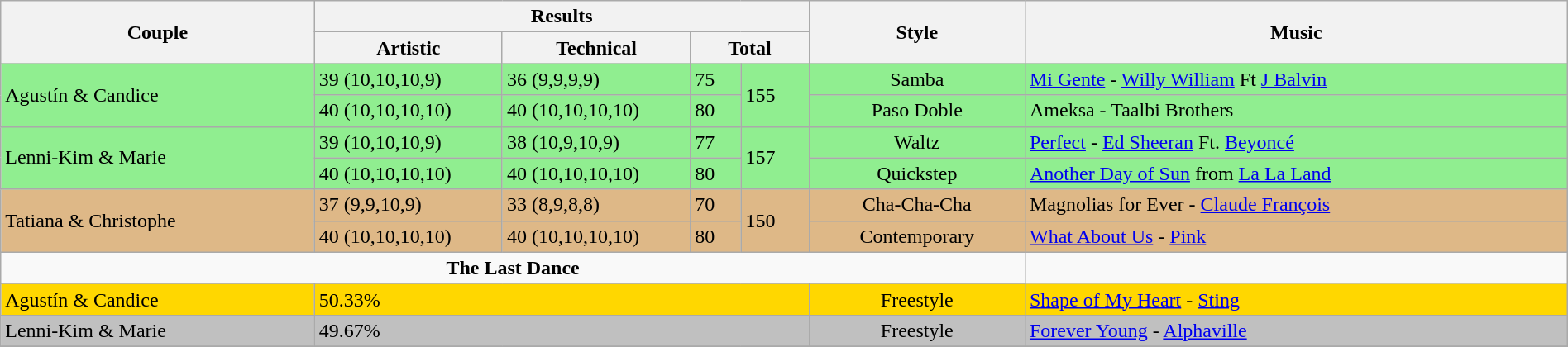<table class="wikitable" style="width:100%;">
<tr>
<th rowspan="2">Couple</th>
<th colspan=4>Results</th>
<th rowspan="2">Style</th>
<th rowspan="2">Music</th>
</tr>
<tr>
<th style="width:12%;">Artistic</th>
<th style="width:12%;">Technical</th>
<th colspan="2">Total</th>
</tr>
<tr style="background:lightgreen;">
<td rowspan="2">Agustín & Candice</td>
<td>39 (10,10,10,9)</td>
<td>36 (9,9,9,9)</td>
<td>75</td>
<td rowspan="2">155</td>
<td style="text-align:center;">Samba</td>
<td><a href='#'>Mi Gente</a> - <a href='#'>Willy William</a> Ft <a href='#'>J Balvin</a></td>
</tr>
<tr style="background:lightgreen;">
<td>40 (10,10,10,10)</td>
<td>40 (10,10,10,10)</td>
<td>80</td>
<td style="text-align:center;">Paso Doble</td>
<td>Ameksa - Taalbi Brothers</td>
</tr>
<tr style="background:lightgreen;">
<td rowspan="2">Lenni-Kim & Marie</td>
<td>39 (10,10,10,9)</td>
<td>38 (10,9,10,9)</td>
<td>77</td>
<td rowspan="2">157</td>
<td style="text-align:center;">Waltz</td>
<td><a href='#'>Perfect</a> - <a href='#'>Ed Sheeran</a> Ft. <a href='#'>Beyoncé</a></td>
</tr>
<tr style="background:lightgreen;">
<td>40 (10,10,10,10)</td>
<td>40 (10,10,10,10)</td>
<td>80</td>
<td style="text-align:center;">Quickstep</td>
<td><a href='#'>Another Day of Sun</a> from <a href='#'>La La Land</a></td>
</tr>
<tr style="background:BurlyWood;">
<td rowspan="2">Tatiana & Christophe</td>
<td>37 (9,9,10,9)</td>
<td>33 (8,9,8,8)</td>
<td>70</td>
<td rowspan="2">150</td>
<td style="text-align:center;">Cha-Cha-Cha</td>
<td>Magnolias for Ever - <a href='#'>Claude François</a></td>
</tr>
<tr style="background:BurlyWood;">
<td>40 (10,10,10,10)</td>
<td>40 (10,10,10,10)</td>
<td>80</td>
<td style="text-align:center;">Contemporary</td>
<td><a href='#'>What About Us</a> - <a href='#'>Pink</a></td>
</tr>
<tr>
<td colspan=6 style="text-align:center;"><strong>The Last Dance</strong></td>
</tr>
<tr>
</tr>
<tr style="background:gold;">
<td>Agustín & Candice</td>
<td colspan=4>50.33%</td>
<td style="text-align:center;">Freestyle</td>
<td><a href='#'>Shape of My Heart</a> - <a href='#'>Sting</a></td>
</tr>
<tr>
</tr>
<tr style="background:silver;">
<td>Lenni-Kim & Marie</td>
<td colspan=4>49.67%</td>
<td style="text-align:center;">Freestyle</td>
<td><a href='#'>Forever Young</a> - <a href='#'>Alphaville</a></td>
</tr>
<tr>
</tr>
</table>
